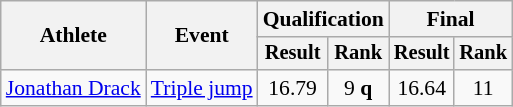<table class="wikitable" style="font-size:90%">
<tr>
<th rowspan="2">Athlete</th>
<th rowspan="2">Event</th>
<th colspan="2">Qualification</th>
<th colspan="2">Final</th>
</tr>
<tr style="font-size:95%">
<th>Result</th>
<th>Rank</th>
<th>Result</th>
<th>Rank</th>
</tr>
<tr style=text-align:center>
<td style=text-align:left><a href='#'>Jonathan Drack</a></td>
<td style=text-align:left><a href='#'>Triple jump</a></td>
<td>16.79</td>
<td>9 <strong>q</strong></td>
<td>16.64</td>
<td>11</td>
</tr>
</table>
